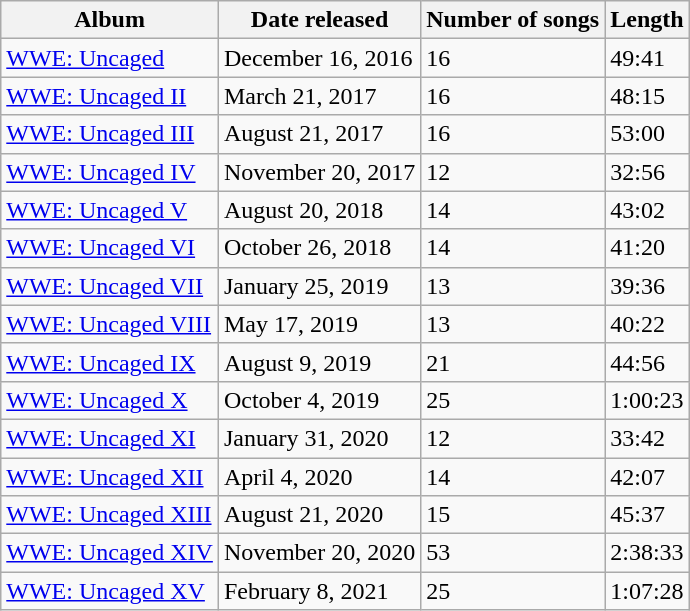<table class="wikitable">
<tr>
<th>Album</th>
<th>Date released</th>
<th>Number of songs</th>
<th>Length</th>
</tr>
<tr U>
<td><a href='#'>WWE: Uncaged</a></td>
<td>December 16, 2016</td>
<td>16</td>
<td>49:41</td>
</tr>
<tr>
<td><a href='#'>WWE: Uncaged II</a></td>
<td>March 21, 2017</td>
<td>16</td>
<td>48:15</td>
</tr>
<tr>
<td><a href='#'>WWE: Uncaged III</a></td>
<td>August 21, 2017</td>
<td>16</td>
<td>53:00</td>
</tr>
<tr>
<td><a href='#'>WWE: Uncaged IV</a></td>
<td>November 20, 2017</td>
<td>12</td>
<td>32:56</td>
</tr>
<tr>
<td><a href='#'>WWE: Uncaged V</a></td>
<td>August 20, 2018</td>
<td>14</td>
<td>43:02</td>
</tr>
<tr>
<td><a href='#'>WWE: Uncaged VI</a></td>
<td>October 26, 2018</td>
<td>14</td>
<td>41:20</td>
</tr>
<tr>
<td><a href='#'>WWE: Uncaged VII</a></td>
<td>January 25, 2019</td>
<td>13</td>
<td>39:36</td>
</tr>
<tr>
<td><a href='#'>WWE: Uncaged VIII</a></td>
<td>May 17, 2019</td>
<td>13</td>
<td>40:22</td>
</tr>
<tr>
<td><a href='#'>WWE: Uncaged IX</a></td>
<td>August 9, 2019</td>
<td>21</td>
<td>44:56</td>
</tr>
<tr>
<td><a href='#'>WWE: Uncaged X</a></td>
<td>October 4, 2019</td>
<td>25</td>
<td>1:00:23</td>
</tr>
<tr>
<td><a href='#'>WWE: Uncaged XI</a></td>
<td>January 31, 2020</td>
<td>12</td>
<td>33:42</td>
</tr>
<tr>
<td><a href='#'>WWE: Uncaged XII</a></td>
<td>April 4, 2020</td>
<td>14</td>
<td>42:07</td>
</tr>
<tr>
<td><a href='#'>WWE: Uncaged XIII</a></td>
<td>August 21, 2020</td>
<td>15</td>
<td>45:37</td>
</tr>
<tr>
<td><a href='#'>WWE: Uncaged XIV</a></td>
<td>November 20, 2020</td>
<td>53</td>
<td>2:38:33</td>
</tr>
<tr>
<td><a href='#'>WWE: Uncaged XV</a></td>
<td>February 8, 2021</td>
<td>25</td>
<td>1:07:28</td>
</tr>
</table>
